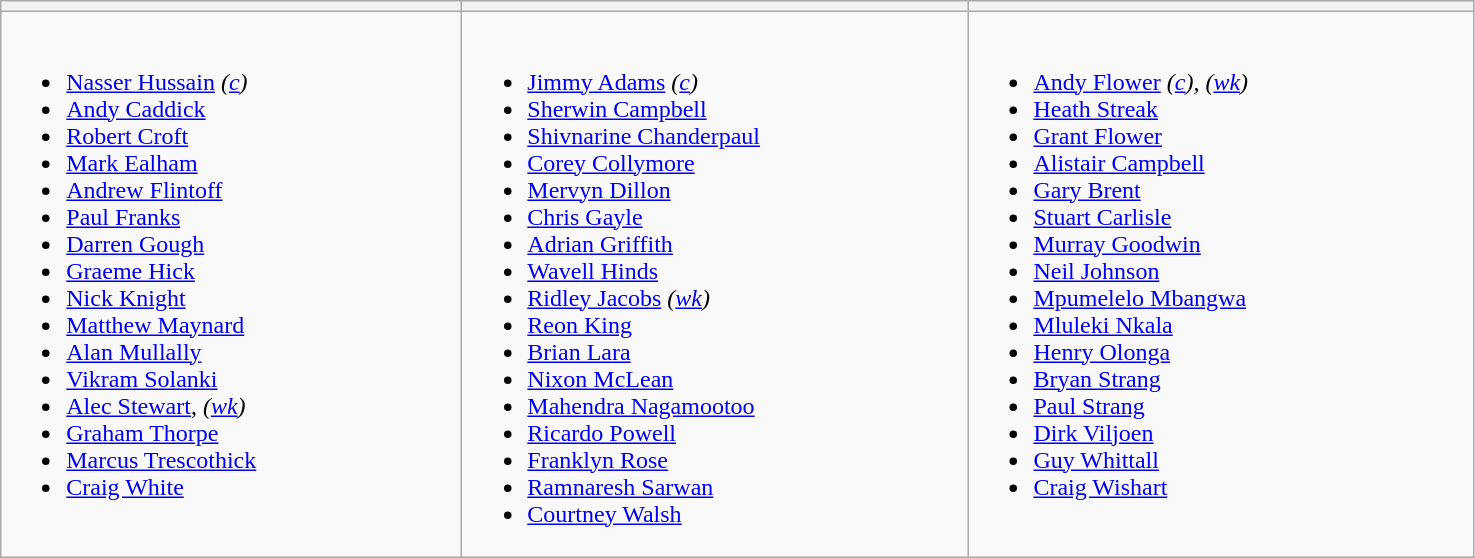<table class="wikitable">
<tr>
<th width=300></th>
<th width=330></th>
<th width=330></th>
</tr>
<tr>
<td valign=top><br><ul><li><a href='#'>Nasser Hussain</a> <em>(<a href='#'>c</a>)</em></li><li><a href='#'>Andy Caddick</a></li><li><a href='#'>Robert Croft</a></li><li><a href='#'>Mark Ealham</a></li><li><a href='#'>Andrew Flintoff</a></li><li><a href='#'>Paul Franks</a></li><li><a href='#'>Darren Gough</a></li><li><a href='#'>Graeme Hick</a></li><li><a href='#'>Nick Knight</a></li><li><a href='#'>Matthew Maynard</a></li><li><a href='#'>Alan Mullally</a></li><li><a href='#'>Vikram Solanki</a></li><li><a href='#'>Alec Stewart</a>, <em>(<a href='#'>wk</a>)</em></li><li><a href='#'>Graham Thorpe</a></li><li><a href='#'>Marcus Trescothick</a></li><li><a href='#'>Craig White</a></li></ul></td>
<td valign=top><br><ul><li><a href='#'>Jimmy Adams</a> <em>(<a href='#'>c</a>)</em></li><li><a href='#'>Sherwin Campbell</a></li><li><a href='#'>Shivnarine Chanderpaul</a></li><li><a href='#'>Corey Collymore</a></li><li><a href='#'>Mervyn Dillon</a></li><li><a href='#'>Chris Gayle</a></li><li><a href='#'>Adrian Griffith</a></li><li><a href='#'>Wavell Hinds</a></li><li><a href='#'>Ridley Jacobs</a> <em>(<a href='#'>wk</a>)</em></li><li><a href='#'>Reon King</a></li><li><a href='#'>Brian Lara</a></li><li><a href='#'>Nixon McLean</a></li><li><a href='#'>Mahendra Nagamootoo</a></li><li><a href='#'>Ricardo Powell</a></li><li><a href='#'>Franklyn Rose</a></li><li><a href='#'>Ramnaresh Sarwan</a></li><li><a href='#'>Courtney Walsh</a></li></ul></td>
<td valign=top><br><ul><li><a href='#'>Andy Flower</a> <em>(<a href='#'>c</a>)</em>, <em>(<a href='#'>wk</a>)</em></li><li><a href='#'>Heath Streak</a></li><li><a href='#'>Grant Flower</a></li><li><a href='#'>Alistair Campbell</a></li><li><a href='#'>Gary Brent</a></li><li><a href='#'>Stuart Carlisle</a></li><li><a href='#'>Murray Goodwin</a></li><li><a href='#'>Neil Johnson</a></li><li><a href='#'>Mpumelelo Mbangwa</a></li><li><a href='#'>Mluleki Nkala</a></li><li><a href='#'>Henry Olonga</a></li><li><a href='#'>Bryan Strang</a></li><li><a href='#'>Paul Strang</a></li><li><a href='#'>Dirk Viljoen</a></li><li><a href='#'>Guy Whittall</a></li><li><a href='#'>Craig Wishart</a></li></ul></td>
</tr>
</table>
